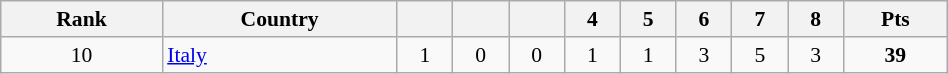<table class="wikitable" style="width:50%; font-size:90%; text-align:center;">
<tr>
<th>Rank</th>
<th>Country</th>
<th></th>
<th></th>
<th></th>
<th>4</th>
<th>5</th>
<th>6</th>
<th>7</th>
<th>8</th>
<th>Pts</th>
</tr>
<tr>
<td>10</td>
<td align=left> <a href='#'>Italy</a></td>
<td>1</td>
<td>0</td>
<td>0</td>
<td>1</td>
<td>1</td>
<td>3</td>
<td>5</td>
<td>3</td>
<td><strong>39</strong></td>
</tr>
</table>
